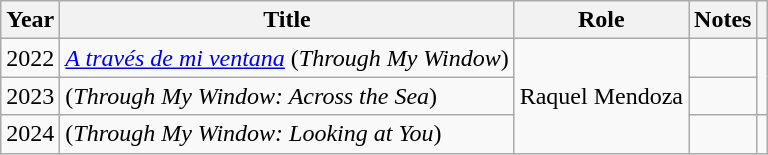<table class="wikitable">
<tr>
<th>Year</th>
<th>Title</th>
<th>Role</th>
<th>Notes</th>
<th></th>
</tr>
<tr>
<td>2022</td>
<td><em><a href='#'>A través de mi ventana</a></em> (<em>Through My Window</em>)</td>
<td rowspan = 3>Raquel Mendoza</td>
<td></td>
<td rowspan = "2"></td>
</tr>
<tr>
<td>2023</td>
<td><em></em> (<em>Through My Window: Across the Sea</em>)</td>
<td></td>
</tr>
<tr>
<td>2024</td>
<td><em></em> (<em>Through My Window: Looking at You</em>)</td>
<td></td>
<td></td>
</tr>
</table>
